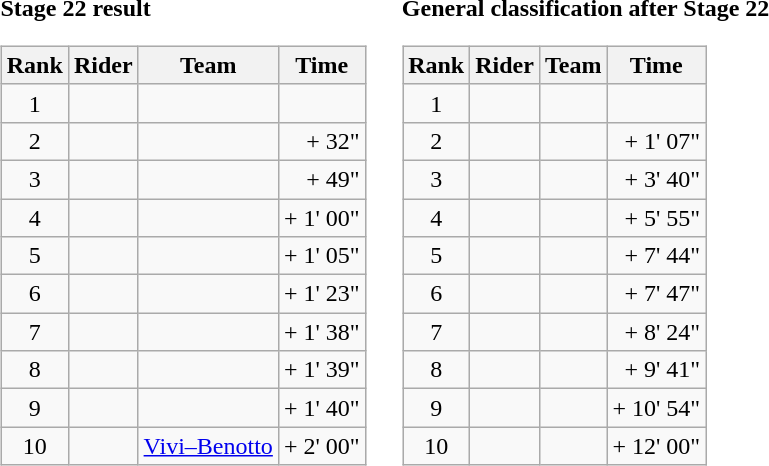<table>
<tr>
<td><strong>Stage 22 result</strong><br><table class="wikitable">
<tr>
<th scope="col">Rank</th>
<th scope="col">Rider</th>
<th scope="col">Team</th>
<th scope="col">Time</th>
</tr>
<tr>
<td style="text-align:center;">1</td>
<td></td>
<td></td>
<td style="text-align:right;"></td>
</tr>
<tr>
<td style="text-align:center;">2</td>
<td></td>
<td></td>
<td style="text-align:right;">+ 32"</td>
</tr>
<tr>
<td style="text-align:center;">3</td>
<td></td>
<td></td>
<td style="text-align:right;">+ 49"</td>
</tr>
<tr>
<td style="text-align:center;">4</td>
<td></td>
<td></td>
<td style="text-align:right;">+ 1' 00"</td>
</tr>
<tr>
<td style="text-align:center;">5</td>
<td></td>
<td></td>
<td style="text-align:right;">+ 1' 05"</td>
</tr>
<tr>
<td style="text-align:center;">6</td>
<td></td>
<td></td>
<td style="text-align:right;">+ 1' 23"</td>
</tr>
<tr>
<td style="text-align:center;">7</td>
<td></td>
<td></td>
<td style="text-align:right;">+ 1' 38"</td>
</tr>
<tr>
<td style="text-align:center;">8</td>
<td></td>
<td></td>
<td style="text-align:right;">+ 1' 39"</td>
</tr>
<tr>
<td style="text-align:center;">9</td>
<td></td>
<td></td>
<td style="text-align:right;">+ 1' 40"</td>
</tr>
<tr>
<td style="text-align:center;">10</td>
<td></td>
<td><a href='#'>Vivi–Benotto</a></td>
<td style="text-align:right;">+ 2' 00"</td>
</tr>
</table>
</td>
<td></td>
<td><strong>General classification after Stage 22</strong><br><table class="wikitable">
<tr>
<th scope="col">Rank</th>
<th scope="col">Rider</th>
<th scope="col">Team</th>
<th scope="col">Time</th>
</tr>
<tr>
<td style="text-align:center;">1</td>
<td></td>
<td></td>
<td style="text-align:right;"></td>
</tr>
<tr>
<td style="text-align:center;">2</td>
<td></td>
<td></td>
<td style="text-align:right;">+ 1' 07"</td>
</tr>
<tr>
<td style="text-align:center;">3</td>
<td></td>
<td></td>
<td style="text-align:right;">+ 3' 40"</td>
</tr>
<tr>
<td style="text-align:center;">4</td>
<td></td>
<td></td>
<td style="text-align:right;">+ 5' 55"</td>
</tr>
<tr>
<td style="text-align:center;">5</td>
<td></td>
<td></td>
<td style="text-align:right;">+ 7' 44"</td>
</tr>
<tr>
<td style="text-align:center;">6</td>
<td></td>
<td></td>
<td style="text-align:right;">+ 7' 47"</td>
</tr>
<tr>
<td style="text-align:center;">7</td>
<td></td>
<td></td>
<td style="text-align:right;">+ 8' 24"</td>
</tr>
<tr>
<td style="text-align:center;">8</td>
<td></td>
<td></td>
<td style="text-align:right;">+ 9' 41"</td>
</tr>
<tr>
<td style="text-align:center;">9</td>
<td></td>
<td></td>
<td style="text-align:right;">+ 10' 54"</td>
</tr>
<tr>
<td style="text-align:center;">10</td>
<td></td>
<td></td>
<td style="text-align:right;">+ 12' 00"</td>
</tr>
</table>
</td>
</tr>
</table>
